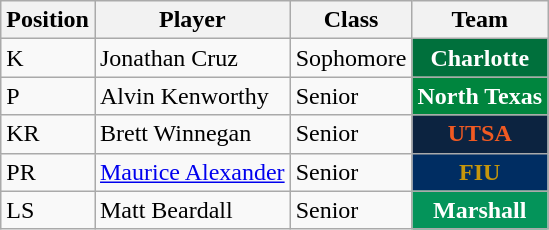<table class="wikitable sortable">
<tr>
<th>Position</th>
<th>Player</th>
<th>Class</th>
<th>Team</th>
</tr>
<tr>
<td>K</td>
<td>Jonathan Cruz</td>
<td>Sophomore</td>
<th style="background:#00703C; color:#FFFFFF;">Charlotte</th>
</tr>
<tr>
<td>P</td>
<td>Alvin Kenworthy</td>
<td>Senior</td>
<th style="background:#00853E; color:#FFFFFF;">North Texas</th>
</tr>
<tr>
<td>KR</td>
<td>Brett Winnegan</td>
<td>Senior</td>
<th style="background:#0c2340; color:#f15a22;">UTSA</th>
</tr>
<tr>
<td>PR</td>
<td><a href='#'>Maurice Alexander</a></td>
<td>Senior</td>
<th style="background:#002d62; color:#c5960c;">FIU</th>
</tr>
<tr>
<td>LS</td>
<td>Matt Beardall</td>
<td>Senior</td>
<th style="background:#04945a; color:#FFFFFF;">Marshall</th>
</tr>
</table>
